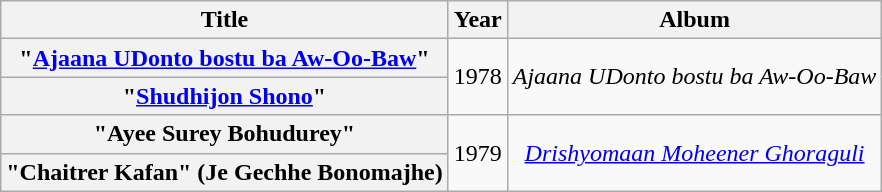<table class="wikitable plainrowheaders" style="text-align:center">
<tr>
<th scope="col">Title</th>
<th scope="col">Year</th>
<th scope="col">Album</th>
</tr>
<tr>
<th scope="row">"<a href='#'>Ajaana UDonto bostu ba Aw-Oo-Baw</a>"</th>
<td rowspan="2">1978</td>
<td rowspan="2"><em>Ajaana UDonto bostu ba Aw-Oo-Baw</em></td>
</tr>
<tr>
<th scope="row">"<a href='#'>Shudhijon Shono</a>"</th>
</tr>
<tr>
<th scope="row">"Ayee Surey Bohudurey"</th>
<td rowspan="2">1979</td>
<td rowspan="2"><em><a href='#'>Drishyomaan Moheener Ghoraguli</a></em></td>
</tr>
<tr>
<th scope="row">"Chaitrer Kafan" (Je Gechhe Bonomajhe)</th>
</tr>
</table>
